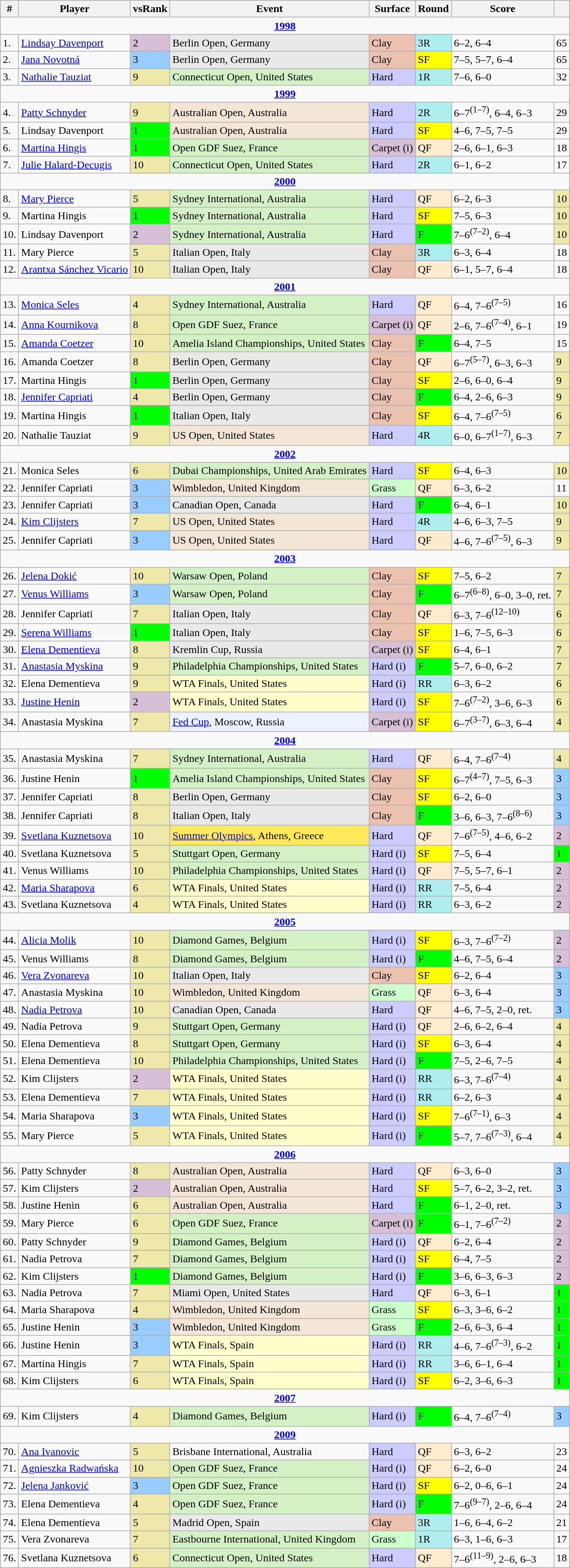<table class="wikitable sortable">
<tr>
<th>#</th>
<th>Player</th>
<th>vsRank</th>
<th>Event</th>
<th>Surface</th>
<th>Round</th>
<th class=unsortable>Score</th>
<th></th>
</tr>
<tr>
<td colspan="8" style=text-align:center;font-weight:bold><a href='#'>1998</a></td>
</tr>
<tr>
<td>1.</td>
<td> <a href='#'>Lindsay Davenport</a></td>
<td bgcolor=thistle>2</td>
<td bgcolor=#e9e9e9>Berlin Open, Germany</td>
<td bgcolor=EBC2AF>Clay</td>
<td bgcolor=afeeee>3R</td>
<td>6–2, 6–4</td>
<td>65</td>
</tr>
<tr>
<td>2.</td>
<td> <a href='#'>Jana Novotná</a></td>
<td bgcolor=99ccff>3</td>
<td bgcolor=#e9e9e9>Berlin Open, Germany</td>
<td bgcolor=EBC2AF>Clay</td>
<td bgcolor=yellow>SF</td>
<td>7–5, 5–7, 6–4</td>
<td>65</td>
</tr>
<tr>
<td>3.</td>
<td> <a href='#'>Nathalie Tauziat</a></td>
<td bgcolor=EEE8AA>9</td>
<td bgcolor=#d4f1c5>Connecticut Open, United States</td>
<td bgcolor=CCCCFF>Hard</td>
<td bgcolor=afeeee>1R</td>
<td>7–6, 6–0</td>
<td>32</td>
</tr>
<tr>
<td colspan="8"  style=text-align:center;font-weight:bold><a href='#'>1999</a></td>
</tr>
<tr>
<td>4.</td>
<td> <a href='#'>Patty Schnyder</a></td>
<td bgcolor=EEE8AA>9</td>
<td bgcolor=#F3E6D7>Australian Open, Australia</td>
<td bgcolor=CCCCFF>Hard</td>
<td bgcolor=afeeee>2R</td>
<td>6–7<sup>(1–7)</sup>, 6–4, 6–3</td>
<td>29</td>
</tr>
<tr>
<td>5.</td>
<td> Lindsay Davenport</td>
<td bgcolor=lime>1</td>
<td bgcolor=#F3E6D7>Australian Open, Australia</td>
<td bgcolor=CCCCFF>Hard</td>
<td bgcolor=yellow>SF</td>
<td>4–6, 7–5, 7–5</td>
<td>29</td>
</tr>
<tr>
<td>6.</td>
<td> <a href='#'>Martina Hingis</a></td>
<td bgcolor=lime>1</td>
<td bgcolor=#d4f1c5>Open GDF Suez, France</td>
<td bgcolor=thistle>Carpet (i)</td>
<td bgcolor=ffebcd>QF</td>
<td>2–6, 6–1, 6–3</td>
<td>18</td>
</tr>
<tr>
<td>7.</td>
<td> <a href='#'>Julie Halard-Decugis</a></td>
<td bgcolor=EEE8AA>10</td>
<td bgcolor=#d4f1c5>Connecticut Open, United States</td>
<td bgcolor=CCCCFF>Hard</td>
<td bgcolor=afeeee>2R</td>
<td>6–1, 6–2</td>
<td>17</td>
</tr>
<tr>
<td colspan="8"  style=text-align:center;font-weight:bold><a href='#'>2000</a></td>
</tr>
<tr>
<td>8.</td>
<td> <a href='#'>Mary Pierce</a></td>
<td bgcolor=EEE8AA>5</td>
<td bgcolor=#d4f1c5>Sydney International, Australia</td>
<td bgcolor=CCCCFF>Hard</td>
<td bgcolor=ffebcd>QF</td>
<td>6–2, 6–3</td>
<td bgcolor=EEE8AA>10</td>
</tr>
<tr>
<td>9.</td>
<td> Martina Hingis</td>
<td bgcolor=lime>1</td>
<td bgcolor=#d4f1c5>Sydney International, Australia</td>
<td bgcolor=CCCCFF>Hard</td>
<td bgcolor=yellow>SF</td>
<td>7–5, 6–3</td>
<td bgcolor=EEE8AA>10</td>
</tr>
<tr>
<td>10.</td>
<td> Lindsay Davenport</td>
<td bgcolor=thistle>2</td>
<td bgcolor=#d4f1c5>Sydney International, Australia</td>
<td bgcolor=CCCCFF>Hard</td>
<td bgcolor=lime>F</td>
<td>7–6<sup>(7–2)</sup>, 6–4</td>
<td bgcolor=EEE8AA>10</td>
</tr>
<tr>
<td>11.</td>
<td> Mary Pierce</td>
<td bgcolor=EEE8AA>5</td>
<td bgcolor=#e9e9e9>Italian Open, Italy</td>
<td bgcolor=EBC2AF>Clay</td>
<td bgcolor=afeeee>3R</td>
<td>6–3, 6–4</td>
<td>18</td>
</tr>
<tr>
<td>12.</td>
<td> <a href='#'>Arantxa Sánchez Vicario</a></td>
<td bgcolor=EEE8AA>10</td>
<td bgcolor=#e9e9e9>Italian Open, Italy</td>
<td bgcolor=EBC2AF>Clay</td>
<td bgcolor=ffebcd>QF</td>
<td>6–1, 5–7, 6–4</td>
<td>18</td>
</tr>
<tr>
<td colspan="8"  style=text-align:center;font-weight:bold><a href='#'>2001</a></td>
</tr>
<tr>
<td>13.</td>
<td> <a href='#'>Monica Seles</a></td>
<td bgcolor=EEE8AA>4</td>
<td bgcolor=#d4f1c5>Sydney International, Australia</td>
<td bgcolor=CCCCFF>Hard</td>
<td bgcolor=ffebcd>QF</td>
<td>6–4, 7–6<sup>(7–5)</sup></td>
<td>16</td>
</tr>
<tr>
<td>14.</td>
<td> <a href='#'>Anna Kournikova</a></td>
<td bgcolor=EEE8AA>8</td>
<td bgcolor=#d4f1c5>Open GDF Suez, France</td>
<td bgcolor=thistle>Carpet (i)</td>
<td bgcolor=ffebcd>QF</td>
<td>2–6, 7–6<sup>(7–4)</sup>, 6–1</td>
<td>19</td>
</tr>
<tr>
<td>15.</td>
<td> <a href='#'>Amanda Coetzer</a></td>
<td bgcolor=EEE8AA>10</td>
<td bgcolor=#d4f1c5>Amelia Island Championships, United States</td>
<td bgcolor=EBC2AF>Clay</td>
<td bgcolor=lime>F</td>
<td>6–4, 7–5</td>
<td>15</td>
</tr>
<tr>
<td>16.</td>
<td> Amanda Coetzer</td>
<td bgcolor=EEE8AA>8</td>
<td bgcolor=#e9e9e9>Berlin Open, Germany</td>
<td bgcolor=EBC2AF>Clay</td>
<td bgcolor=ffebcd>QF</td>
<td>6–7<sup>(5–7)</sup>, 6–3, 6–3</td>
<td bgcolor=EEE8AA>9</td>
</tr>
<tr>
<td>17.</td>
<td> Martina Hingis</td>
<td bgcolor=lime>1</td>
<td bgcolor=#e9e9e9>Berlin Open, Germany</td>
<td bgcolor=EBC2AF>Clay</td>
<td bgcolor=yellow>SF</td>
<td>2–6, 6–0, 6–4</td>
<td bgcolor=EEE8AA>9</td>
</tr>
<tr>
<td>18.</td>
<td> <a href='#'>Jennifer Capriati</a></td>
<td bgcolor=EEE8AA>4</td>
<td bgcolor=#e9e9e9>Berlin Open, Germany</td>
<td bgcolor=EBC2AF>Clay</td>
<td bgcolor=lime>F</td>
<td>6–4, 2–6, 6–3</td>
<td bgcolor=EEE8AA>9</td>
</tr>
<tr>
<td>19.</td>
<td> Martina Hingis</td>
<td bgcolor=lime>1</td>
<td bgcolor=#e9e9e9>Italian Open, Italy</td>
<td bgcolor=EBC2AF>Clay</td>
<td bgcolor=yellow>SF</td>
<td>6–4, 7–6<sup>(7–5)</sup></td>
<td bgcolor=EEE8AA>6</td>
</tr>
<tr>
<td>20.</td>
<td> Nathalie Tauziat</td>
<td bgcolor=EEE8AA>9</td>
<td bgcolor=#F3E6D7>US Open, United States</td>
<td bgcolor=CCCCFF>Hard</td>
<td bgcolor=afeeee>4R</td>
<td>6–0, 6–7<sup>(1–7)</sup>, 6–3</td>
<td bgcolor=EEE8AA>7</td>
</tr>
<tr>
<td colspan="8"  style=text-align:center;font-weight:bold><a href='#'>2002</a></td>
</tr>
<tr>
<td>21.</td>
<td> Monica Seles</td>
<td bgcolor=EEE8AA>6</td>
<td bgcolor=#d4f1c5>Dubai Championships, United Arab Emirates</td>
<td bgcolor=CCCCFF>Hard</td>
<td bgcolor=yellow>SF</td>
<td>6–4, 6–3</td>
<td bgcolor=EEE8AA>10</td>
</tr>
<tr>
<td>22.</td>
<td> Jennifer Capriati</td>
<td bgcolor=99ccff>3</td>
<td bgcolor=#F3E6D7>Wimbledon, United Kingdom</td>
<td bgcolor=CCFFCC>Grass</td>
<td bgcolor=ffebcd>QF</td>
<td>6–3, 6–2</td>
<td>11</td>
</tr>
<tr>
<td>23.</td>
<td> Jennifer Capriati</td>
<td bgcolor=99ccff>3</td>
<td bgcolor=#e9e9e9>Canadian Open, Canada</td>
<td bgcolor=CCCCFF>Hard</td>
<td bgcolor=lime>F</td>
<td>6–4, 6–1</td>
<td bgcolor=EEE8AA>10</td>
</tr>
<tr>
<td>24.</td>
<td> <a href='#'>Kim Clijsters</a></td>
<td bgcolor=EEE8AA>7</td>
<td bgcolor=#F3E6D7>US Open, United States</td>
<td bgcolor=CCCCFF>Hard</td>
<td bgcolor=afeeee>4R</td>
<td>4–6, 6–3, 7–5</td>
<td bgcolor=EEE8AA>9</td>
</tr>
<tr>
<td>25.</td>
<td> Jennifer Capriati</td>
<td bgcolor=99ccff>3</td>
<td bgcolor=#F3E6D7>US Open, United States</td>
<td bgcolor=CCCCFF>Hard</td>
<td bgcolor=ffebcd>QF</td>
<td>4–6, 7–6<sup>(7–5)</sup>, 6–3</td>
<td bgcolor=EEE8AA>9</td>
</tr>
<tr>
<td colspan="8"  style=text-align:center;font-weight:bold><a href='#'>2003</a></td>
</tr>
<tr>
<td>26.</td>
<td> <a href='#'>Jelena Dokić</a></td>
<td bgcolor=EEE8AA>10</td>
<td bgcolor=#d4f1c5>Warsaw Open, Poland</td>
<td bgcolor=EBC2AF>Clay</td>
<td bgcolor=yellow>SF</td>
<td>7–5, 6–2</td>
<td bgcolor=EEE8AA>7</td>
</tr>
<tr>
<td>27.</td>
<td> <a href='#'>Venus Williams</a></td>
<td bgcolor=99ccff>3</td>
<td bgcolor=#d4f1c5>Warsaw Open, Poland</td>
<td bgcolor=EBC2AF>Clay</td>
<td bgcolor=lime>F</td>
<td>6–7<sup>(6–8)</sup>, 6–0, 3–0, ret.</td>
<td bgcolor=EEE8AA>7</td>
</tr>
<tr>
<td>28.</td>
<td> Jennifer Capriati</td>
<td bgcolor=EEE8AA>7</td>
<td bgcolor=#e9e9e9>Italian Open, Italy</td>
<td bgcolor=EBC2AF>Clay</td>
<td bgcolor=ffebcd>QF</td>
<td>6–3, 7–6<sup>(12–10)</sup></td>
<td bgcolor=EEE8AA>6</td>
</tr>
<tr>
<td>29.</td>
<td> <a href='#'>Serena Williams</a></td>
<td bgcolor=lime>1</td>
<td bgcolor=#e9e9e9>Italian Open, Italy</td>
<td bgcolor=EBC2AF>Clay</td>
<td bgcolor=yellow>SF</td>
<td>1–6, 7–5, 6–3</td>
<td bgcolor=EEE8AA>6</td>
</tr>
<tr>
<td>30.</td>
<td> <a href='#'>Elena Dementieva</a></td>
<td bgcolor=EEE8AA>8</td>
<td bgcolor=#e9e9e9>Kremlin Cup, Russia</td>
<td bgcolor=thistle>Carpet (i)</td>
<td bgcolor=yellow>SF</td>
<td>6–4, 6–1</td>
<td bgcolor=EEE8AA>7</td>
</tr>
<tr>
<td>31.</td>
<td> <a href='#'>Anastasia Myskina</a></td>
<td bgcolor=EEE8AA>9</td>
<td bgcolor=#d4f1c5>Philadelphia Championships, United States</td>
<td bgcolor=CCCCFF>Hard (i)</td>
<td bgcolor=lime>F</td>
<td>5–7, 6–0, 6–2</td>
<td bgcolor=EEE8AA>7</td>
</tr>
<tr>
<td>32.</td>
<td> Elena Dementieva</td>
<td bgcolor=EEE8AA>9</td>
<td bgcolor=#ffc>WTA Finals, United States</td>
<td bgcolor=CCCCFF>Hard (i)</td>
<td bgcolor=afeeee>RR</td>
<td>6–3, 6–2</td>
<td bgcolor=EEE8AA>6</td>
</tr>
<tr>
<td>33.</td>
<td> <a href='#'>Justine Henin</a></td>
<td bgcolor=thistle>2</td>
<td bgcolor=#ffc>WTA Finals, United States</td>
<td bgcolor=CCCCFF>Hard (i)</td>
<td bgcolor=yellow>SF</td>
<td>7–6<sup>(7–2)</sup>, 3–6, 6–3</td>
<td bgcolor=EEE8AA>6</td>
</tr>
<tr>
<td>34.</td>
<td> Anastasia Myskina</td>
<td bgcolor=EEE8AA>7</td>
<td bgcolor=ecf2ff><a href='#'>Fed Cup</a>, Moscow, Russia</td>
<td bgcolor=thistle>Carpet (i)</td>
<td bgcolor=yellow>SF</td>
<td>6–7<sup>(3–7)</sup>, 6–3, 6–4</td>
<td bgcolor=EEE8AA>4</td>
</tr>
<tr>
<td colspan="8"  style=text-align:center;font-weight:bold><a href='#'>2004</a></td>
</tr>
<tr>
<td>35.</td>
<td> Anastasia Myskina</td>
<td bgcolor=EEE8AA>7</td>
<td bgcolor=#d4f1c5>Sydney International, Australia</td>
<td bgcolor=CCCCFF>Hard</td>
<td bgcolor=ffebcd>QF</td>
<td>6–4, 7–6<sup>(7–4)</sup></td>
<td bgcolor=EEE8AA>4</td>
</tr>
<tr>
<td>36.</td>
<td> Justine Henin</td>
<td bgcolor=lime>1</td>
<td bgcolor=#d4f1c5>Amelia Island Championships, United States</td>
<td bgcolor=EBC2AF>Clay</td>
<td bgcolor=yellow>SF</td>
<td>6–7<sup>(4–7)</sup>, 7–5, 6–3</td>
<td bgcolor=99ccff>3</td>
</tr>
<tr>
<td>37.</td>
<td> Jennifer Capriati</td>
<td bgcolor=EEE8AA>8</td>
<td bgcolor=#e9e9e9>Berlin Open, Germany</td>
<td bgcolor=EBC2AF>Clay</td>
<td bgcolor=yellow>SF</td>
<td>6–2, 6–0</td>
<td bgcolor=99ccff>3</td>
</tr>
<tr>
<td>38.</td>
<td> Jennifer Capriati</td>
<td bgcolor=EEE8AA>8</td>
<td bgcolor=#e9e9e9>Italian Open, Italy</td>
<td bgcolor=EBC2AF>Clay</td>
<td bgcolor=lime>F</td>
<td>3–6, 6–3, 7–6<sup>(8–6)</sup></td>
<td bgcolor=99ccff>3</td>
</tr>
<tr>
<td>39.</td>
<td> <a href='#'>Svetlana Kuznetsova</a></td>
<td bgcolor=EEE8AA>10</td>
<td bgcolor=FFEA5C><a href='#'>Summer Olympics</a>, Athens, Greece</td>
<td bgcolor=CCCCFF>Hard</td>
<td bgcolor=ffebcd>QF</td>
<td>7–6<sup>(7–5)</sup>, 4–6, 6–2</td>
<td bgcolor=thistle>2</td>
</tr>
<tr>
<td>40.</td>
<td> Svetlana Kuznetsova</td>
<td bgcolor=EEE8AA>5</td>
<td bgcolor=#d4f1c5>Stuttgart Open, Germany</td>
<td bgcolor=CCCCFF>Hard (i)</td>
<td bgcolor=yellow>SF</td>
<td>7–5, 6–4</td>
<td bgcolor=lime>1</td>
</tr>
<tr>
<td>41.</td>
<td> Venus Williams</td>
<td bgcolor=EEE8AA>10</td>
<td bgcolor=#d4f1c5>Philadelphia Championships, United States</td>
<td bgcolor=CCCCFF>Hard (i)</td>
<td bgcolor=ffebcd>QF</td>
<td>7–5, 5–7, 6–1</td>
<td bgcolor=thistle>2</td>
</tr>
<tr>
<td>42.</td>
<td> <a href='#'>Maria Sharapova</a></td>
<td bgcolor=EEE8AA>6</td>
<td bgcolor=#ffc>WTA Finals, United States</td>
<td bgcolor=CCCCFF>Hard (i)</td>
<td bgcolor=afeeee>RR</td>
<td>7–5, 6–4</td>
<td bgcolor=thistle>2</td>
</tr>
<tr>
<td>43.</td>
<td> Svetlana Kuznetsova</td>
<td bgcolor=EEE8AA>4</td>
<td bgcolor=#ffc>WTA Finals, United States</td>
<td bgcolor=CCCCFF>Hard (i)</td>
<td bgcolor=afeeee>RR</td>
<td>6–3, 6–2</td>
<td bgcolor=thistle>2</td>
</tr>
<tr>
<td colspan="8"  style=text-align:center;font-weight:bold><a href='#'>2005</a></td>
</tr>
<tr>
<td>44.</td>
<td> <a href='#'>Alicia Molik</a></td>
<td bgcolor=EEE8AA>10</td>
<td bgcolor=#d4f1c5>Diamond Games, Belgium</td>
<td bgcolor=CCCCFF>Hard (i)</td>
<td bgcolor=yellow>SF</td>
<td>6–3, 7–6<sup>(7–2)</sup></td>
<td bgcolor=thistle>2</td>
</tr>
<tr>
<td>45.</td>
<td> Venus Williams</td>
<td bgcolor=EEE8AA>8</td>
<td bgcolor=#d4f1c5>Diamond Games, Belgium</td>
<td bgcolor=CCCCFF>Hard (i)</td>
<td bgcolor=lime>F</td>
<td>4–6, 7–5, 6–4</td>
<td bgcolor=thistle>2</td>
</tr>
<tr>
<td>46.</td>
<td> <a href='#'>Vera Zvonareva</a></td>
<td bgcolor=EEE8AA>10</td>
<td bgcolor=#e9e9e9>Italian Open, Italy</td>
<td bgcolor=EBC2AF>Clay</td>
<td bgcolor=yellow>SF</td>
<td>6–2, 6–4</td>
<td bgcolor=99ccff>3</td>
</tr>
<tr>
<td>47.</td>
<td> Anastasia Myskina</td>
<td bgcolor=EEE8AA>10</td>
<td bgcolor=#F3E6D7>Wimbledon, United Kingdom</td>
<td bgcolor=CCFFCC>Grass</td>
<td bgcolor=ffebcd>QF</td>
<td>6–3, 6–4</td>
<td bgcolor=99ccff>3</td>
</tr>
<tr>
<td>48.</td>
<td> <a href='#'>Nadia Petrova</a></td>
<td bgcolor=EEE8AA>10</td>
<td bgcolor=#e9e9e9>Canadian Open, Canada</td>
<td bgcolor=CCCCFF>Hard</td>
<td bgcolor=ffebcd>QF</td>
<td>4–6, 7–5, 2–0, ret.</td>
<td bgcolor=99ccff>3</td>
</tr>
<tr>
<td>49.</td>
<td> Nadia Petrova</td>
<td bgcolor=EEE8AA>9</td>
<td bgcolor=#d4f1c5>Stuttgart Open, Germany</td>
<td bgcolor=CCCCFF>Hard (i)</td>
<td bgcolor=ffebcd>QF</td>
<td>2–6, 6–2, 6–4</td>
<td bgcolor=EEE8AA>4</td>
</tr>
<tr>
<td>50.</td>
<td> Elena Dementieva</td>
<td bgcolor=EEE8AA>8</td>
<td bgcolor=#d4f1c5>Stuttgart Open, Germany</td>
<td bgcolor=CCCCFF>Hard (i)</td>
<td bgcolor=yellow>SF</td>
<td>6–3, 6–4</td>
<td bgcolor=EEE8AA>4</td>
</tr>
<tr>
<td>51.</td>
<td> Elena Dementieva</td>
<td bgcolor=EEE8AA>10</td>
<td bgcolor=#d4f1c5>Philadelphia Championships, United States</td>
<td bgcolor=CCCCFF>Hard (i)</td>
<td bgcolor=lime>F</td>
<td>7–5, 2–6, 7–5</td>
<td bgcolor=EEE8AA>4</td>
</tr>
<tr>
<td>52.</td>
<td> Kim Clijsters</td>
<td bgcolor=thistle>2</td>
<td bgcolor=#ffc>WTA Finals, United States</td>
<td bgcolor=CCCCFF>Hard (i)</td>
<td bgcolor=afeeee>RR</td>
<td>6–3, 7–6<sup>(7–4)</sup></td>
<td bgcolor=EEE8AA>4</td>
</tr>
<tr>
<td>53.</td>
<td> Elena Dementieva</td>
<td bgcolor=EEE8AA>7</td>
<td bgcolor=#ffc>WTA Finals, United States</td>
<td bgcolor=CCCCFF>Hard (i)</td>
<td bgcolor=afeeee>RR</td>
<td>6–2, 6–3</td>
<td bgcolor=EEE8AA>4</td>
</tr>
<tr>
<td>54.</td>
<td> Maria Sharapova</td>
<td bgcolor=99ccff>3</td>
<td bgcolor=#ffc>WTA Finals, United States</td>
<td bgcolor=CCCCFF>Hard (i)</td>
<td bgcolor=yellow>SF</td>
<td>7–6<sup>(7–1)</sup>, 6–3</td>
<td bgcolor=EEE8AA>4</td>
</tr>
<tr>
<td>55.</td>
<td> Mary Pierce</td>
<td bgcolor=EEE8AA>5</td>
<td bgcolor=#ffc>WTA Finals, United States</td>
<td bgcolor=CCCCFF>Hard (i)</td>
<td bgcolor=lime>F</td>
<td>5–7, 7–6<sup>(7–3)</sup>, 6–4</td>
<td bgcolor=EEE8AA>4</td>
</tr>
<tr>
<td colspan="8"  style=text-align:center;font-weight:bold><a href='#'>2006</a></td>
</tr>
<tr>
<td>56.</td>
<td> Patty Schnyder</td>
<td bgcolor=EEE8AA>8</td>
<td bgcolor=#F3E6D7>Australian Open, Australia</td>
<td bgcolor=CCCCFF>Hard</td>
<td bgcolor=ffebcd>QF</td>
<td>6–3, 6–0</td>
<td bgcolor=99ccff>3</td>
</tr>
<tr>
<td>57.</td>
<td> Kim Clijsters</td>
<td bgcolor=thistle>2</td>
<td bgcolor=#F3E6D7>Australian Open, Australia</td>
<td bgcolor=CCCCFF>Hard</td>
<td bgcolor=yellow>SF</td>
<td>5–7, 6–2, 3–2, ret.</td>
<td bgcolor=99ccff>3</td>
</tr>
<tr>
<td>58.</td>
<td> Justine Henin</td>
<td bgcolor=EEE8AA>6</td>
<td bgcolor=#F3E6D7>Australian Open, Australia</td>
<td bgcolor=CCCCFF>Hard</td>
<td bgcolor=lime>F</td>
<td>6–1, 2–0, ret.</td>
<td bgcolor=99ccff>3</td>
</tr>
<tr>
<td>59.</td>
<td> Mary Pierce</td>
<td bgcolor=EEE8AA>6</td>
<td bgcolor=#d4f1c5>Open GDF Suez, France</td>
<td bgcolor=thistle>Carpet (i)</td>
<td bgcolor=lime>F</td>
<td>6–1, 7–6<sup>(7–2)</sup></td>
<td bgcolor=thistle>2</td>
</tr>
<tr>
<td>60.</td>
<td> Patty Schnyder</td>
<td bgcolor=EEE8AA>9</td>
<td bgcolor=#d4f1c5>Diamond Games, Belgium</td>
<td bgcolor=CCCCFF>Hard (i)</td>
<td bgcolor=ffebcd>QF</td>
<td>6–2, 6–4</td>
<td bgcolor=thistle>2</td>
</tr>
<tr>
<td>61.</td>
<td> Nadia Petrova</td>
<td bgcolor=EEE8AA>7</td>
<td bgcolor=#d4f1c5>Diamond Games, Belgium</td>
<td bgcolor=CCCCFF>Hard (i)</td>
<td bgcolor=yellow>SF</td>
<td>6–4, 7–5</td>
<td bgcolor=thistle>2</td>
</tr>
<tr>
<td>62.</td>
<td> Kim Clijsters</td>
<td bgcolor=lime>1</td>
<td bgcolor=#d4f1c5>Diamond Games, Belgium</td>
<td bgcolor=CCCCFF>Hard (i)</td>
<td bgcolor=lime>F</td>
<td>3–6, 6–3, 6–3</td>
<td bgcolor=thistle>2</td>
</tr>
<tr>
<td>63.</td>
<td> Nadia Petrova</td>
<td bgcolor=EEE8AA>7</td>
<td bgcolor=#e9e9e9>Miami Open, United States</td>
<td bgcolor=CCCCFF>Hard</td>
<td bgcolor=ffebcd>QF</td>
<td>6–3, 6–1</td>
<td bgcolor=lime>1</td>
</tr>
<tr>
<td>64.</td>
<td> Maria Sharapova</td>
<td bgcolor=EEE8AA>4</td>
<td bgcolor=#F3E6D7>Wimbledon, United Kingdom</td>
<td bgcolor=CCFFCC>Grass</td>
<td bgcolor=yellow>SF</td>
<td>6–3, 3–6, 6–2</td>
<td bgcolor=lime>1</td>
</tr>
<tr>
<td>65.</td>
<td> Justine Henin</td>
<td bgcolor=99ccff>3</td>
<td bgcolor=#F3E6D7>Wimbledon, United Kingdom</td>
<td bgcolor=CCFFCC>Grass</td>
<td bgcolor=lime>F</td>
<td>2–6, 6–3, 6–4</td>
<td bgcolor=lime>1</td>
</tr>
<tr>
<td>66.</td>
<td> Justine Henin</td>
<td bgcolor=99ccff>3</td>
<td bgcolor=#ffc>WTA Finals, Spain</td>
<td bgcolor=CCCCFF>Hard (i)</td>
<td bgcolor=afeeee>RR</td>
<td>4–6, 7–6<sup>(7–3)</sup>, 6–2</td>
<td bgcolor=lime>1</td>
</tr>
<tr>
<td>67.</td>
<td> Martina Hingis</td>
<td bgcolor=EEE8AA>7</td>
<td bgcolor=#ffc>WTA Finals, Spain</td>
<td bgcolor=CCCCFF>Hard (i)</td>
<td bgcolor=afeeee>RR</td>
<td>3–6, 6–1, 6–4</td>
<td bgcolor=lime>1</td>
</tr>
<tr>
<td>68.</td>
<td> Kim Clijsters</td>
<td bgcolor=EEE8AA>6</td>
<td bgcolor=#ffc>WTA Finals, Spain</td>
<td bgcolor=CCCCFF>Hard (i)</td>
<td bgcolor=yellow>SF</td>
<td>6–2, 3–6, 6–3</td>
<td bgcolor=lime>1</td>
</tr>
<tr>
<td colspan="8"  style=text-align:center;font-weight:bold><a href='#'>2007</a></td>
</tr>
<tr>
<td>69.</td>
<td> Kim Clijsters</td>
<td bgcolor=EEE8AA>4</td>
<td bgcolor=#d4f1c5>Diamond Games, Belgium</td>
<td bgcolor=CCCCFF>Hard (i)</td>
<td bgcolor=lime>F</td>
<td>6–4, 7–6<sup>(7–4)</sup></td>
<td bgcolor=99ccff>3</td>
</tr>
<tr>
<td colspan="8"  style=text-align:center;font-weight:bold><a href='#'>2009</a></td>
</tr>
<tr>
<td>70.</td>
<td> <a href='#'>Ana Ivanovic</a></td>
<td bgcolor=EEE8AA>5</td>
<td>Brisbane International, Australia</td>
<td bgcolor=CCCCFF>Hard</td>
<td bgcolor=ffebcd>QF</td>
<td>6–3, 6–2</td>
<td>23</td>
</tr>
<tr>
<td>71.</td>
<td> <a href='#'>Agnieszka Radwańska</a></td>
<td bgcolor=EEE8AA>10</td>
<td bgcolor=d4f1c5>Open GDF Suez, France</td>
<td bgcolor=CCCCFF>Hard (i)</td>
<td bgcolor=ffebcd>QF</td>
<td>6–2, 6–0</td>
<td>24</td>
</tr>
<tr>
<td>72.</td>
<td> <a href='#'>Jelena Janković</a></td>
<td bgcolor=99ccff>3</td>
<td bgcolor=d4f1c5>Open GDF Suez, France</td>
<td bgcolor=CCCCFF>Hard (i)</td>
<td bgcolor=yellow>SF</td>
<td>6–2, 0–6, 6–1</td>
<td>24</td>
</tr>
<tr>
<td>73.</td>
<td> Elena Dementieva</td>
<td bgcolor=EEE8AA>4</td>
<td bgcolor=d4f1c5>Open GDF Suez, France</td>
<td bgcolor=CCCCFF>Hard (i)</td>
<td bgcolor=lime>F</td>
<td>7–6<sup>(9–7)</sup>, 2–6, 6–4</td>
<td>24</td>
</tr>
<tr>
<td>74.</td>
<td> Elena Dementieva</td>
<td bgcolor=EEE8AA>5</td>
<td bgcolor=#e9e9e9>Madrid Open, Spain</td>
<td bgcolor=EBC2AF>Clay</td>
<td bgcolor=afeeee>3R</td>
<td>1–6, 6–4, 6–2</td>
<td>21</td>
</tr>
<tr>
<td>75.</td>
<td> Vera Zvonareva</td>
<td bgcolor=EEE8AA>7</td>
<td bgcolor=d4f1c5>Eastbourne International, United Kingdom</td>
<td bgcolor=CCFFCC>Grass</td>
<td bgcolor=afeeee>1R</td>
<td>6–3, 1–6, 6–3</td>
<td>17</td>
</tr>
<tr>
<td>76.</td>
<td> Svetlana Kuznetsova</td>
<td bgcolor=EEE8AA>6</td>
<td bgcolor=d4f1c5>Connecticut Open, United States</td>
<td bgcolor=CCCCFF>Hard</td>
<td bgcolor=ffebcd>QF</td>
<td>7–6<sup>(11–9)</sup>, 2–6, 6–3</td>
<td>18</td>
</tr>
</table>
